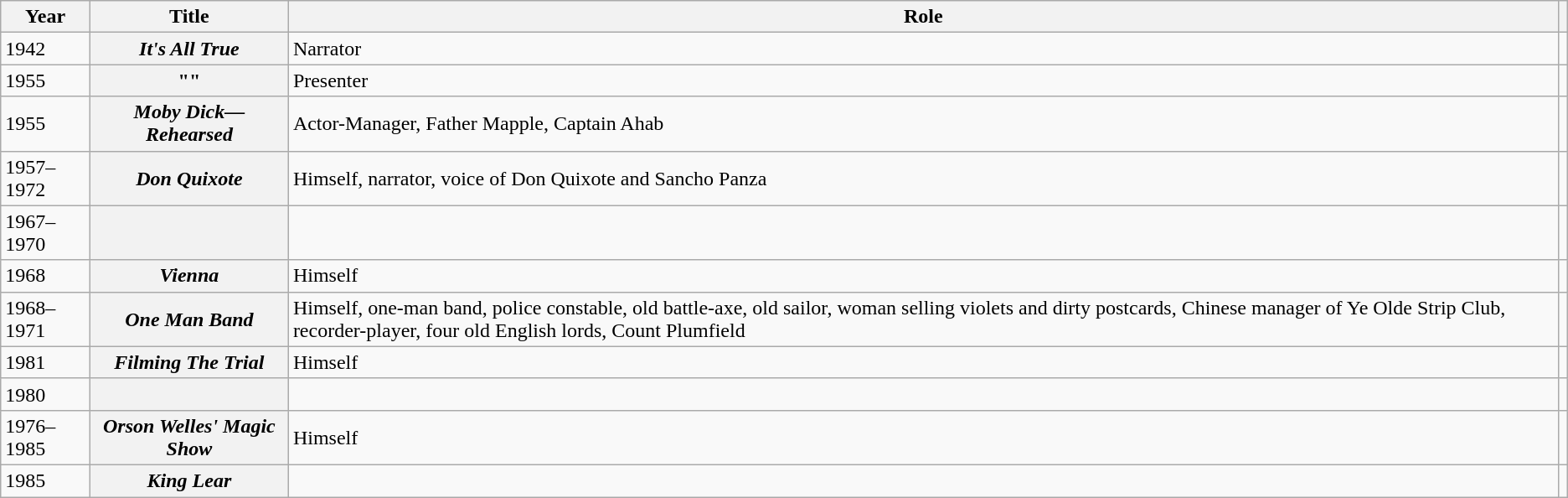<table class="wikitable plainrowheaders sortable">
<tr>
<th scope="col">Year</th>
<th scope="col">Title</th>
<th scope="col">Role</th>
<th scope="col" class="unsortable"></th>
</tr>
<tr>
<td>1942</td>
<th scope=row><em>It's All True</em></th>
<td>Narrator</td>
<td style="text-align:center;"></td>
</tr>
<tr>
<td>1955</td>
<th scope=row>""</th>
<td>Presenter</td>
<td style="text-align:center;"></td>
</tr>
<tr>
<td>1955</td>
<th scope=row><em>Moby Dick—Rehearsed</em></th>
<td>Actor-Manager, Father Mapple, Captain Ahab</td>
<td style="text-align:center;"></td>
</tr>
<tr>
<td>1957–1972</td>
<th scope=row><em>Don Quixote</em></th>
<td>Himself, narrator, voice of Don Quixote and Sancho Panza</td>
<td style="text-align:center;"></td>
</tr>
<tr>
<td>1967–1970</td>
<th scope=row><em></em></th>
<td></td>
<td style="text-align:center;"></td>
</tr>
<tr>
<td>1968</td>
<th scope=row><em>Vienna</em></th>
<td>Himself</td>
<td style="text-align:center;"></td>
</tr>
<tr>
<td>1968–1971</td>
<th scope=row><em>One Man Band</em></th>
<td>Himself, one-man band, police constable, old battle-axe, old sailor, woman selling violets and dirty postcards, Chinese manager of Ye Olde Strip Club, recorder-player, four old English lords, Count Plumfield</td>
<td style="text-align:center;"></td>
</tr>
<tr>
<td>1981</td>
<th scope=row><em>Filming The Trial</em></th>
<td>Himself</td>
<td style="text-align:center;"></td>
</tr>
<tr>
<td>1980</td>
<th scope=row><em></em></th>
<td></td>
<td style="text-align:center;"></td>
</tr>
<tr>
<td>1976–1985</td>
<th scope=row><em>Orson Welles' Magic Show</em></th>
<td>Himself</td>
<td style="text-align:center;"></td>
</tr>
<tr>
<td>1985</td>
<th scope=row><em>King Lear</em></th>
<td></td>
<td style="text-align:center;"></td>
</tr>
</table>
